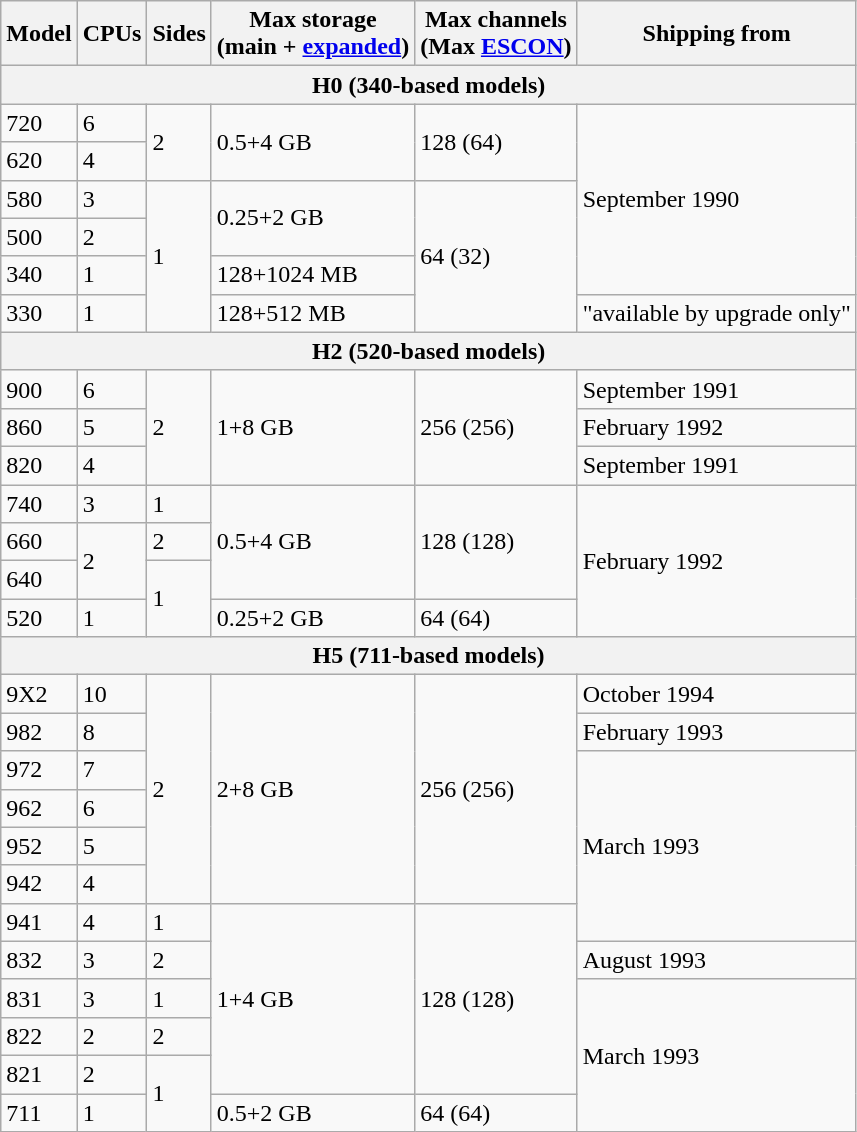<table class="wikitable">
<tr>
<th>Model</th>
<th>CPUs</th>
<th>Sides</th>
<th>Max storage<br>(main + <a href='#'>expanded</a>)</th>
<th>Max channels<br>(Max <a href='#'>ESCON</a>)</th>
<th>Shipping from</th>
</tr>
<tr>
<th scope="col" colspan="8">H0 (340-based models)</th>
</tr>
<tr>
<td>720</td>
<td>6</td>
<td rowspan="2">2</td>
<td rowspan="2">0.5+4 GB</td>
<td rowspan="2">128 (64)</td>
<td rowspan="5">September 1990</td>
</tr>
<tr>
<td>620</td>
<td>4</td>
</tr>
<tr>
<td>580</td>
<td>3</td>
<td rowspan="4">1</td>
<td rowspan="2">0.25+2 GB</td>
<td rowspan="4">64 (32)</td>
</tr>
<tr>
<td>500</td>
<td>2</td>
</tr>
<tr>
<td>340</td>
<td>1</td>
<td>128+1024 MB</td>
</tr>
<tr>
<td>330</td>
<td>1</td>
<td>128+512 MB</td>
<td>"available by upgrade only"</td>
</tr>
<tr>
<th scope="col" colspan="8">H2 (520-based models)</th>
</tr>
<tr>
<td>900</td>
<td>6</td>
<td rowspan="3">2</td>
<td rowspan="3">1+8 GB</td>
<td rowspan="3">256 (256)</td>
<td>September 1991</td>
</tr>
<tr>
<td>860</td>
<td>5</td>
<td>February 1992</td>
</tr>
<tr>
<td>820</td>
<td>4</td>
<td>September 1991</td>
</tr>
<tr>
<td>740</td>
<td>3</td>
<td>1</td>
<td rowspan="3">0.5+4 GB</td>
<td rowspan="3">128 (128)</td>
<td rowspan="4">February 1992</td>
</tr>
<tr>
<td>660</td>
<td rowspan="2">2</td>
<td>2</td>
</tr>
<tr>
<td>640</td>
<td rowspan="2">1</td>
</tr>
<tr>
<td>520</td>
<td>1</td>
<td>0.25+2 GB</td>
<td>64 (64)</td>
</tr>
<tr>
<th scope="col" colspan="8">H5 (711-based models)</th>
</tr>
<tr>
<td>9X2</td>
<td>10</td>
<td rowspan="6">2</td>
<td rowspan="6">2+8 GB</td>
<td rowspan="6">256 (256)</td>
<td>October 1994</td>
</tr>
<tr>
<td>982</td>
<td>8</td>
<td>February 1993</td>
</tr>
<tr>
<td>972</td>
<td>7</td>
<td rowspan="5">March 1993</td>
</tr>
<tr>
<td>962</td>
<td>6</td>
</tr>
<tr>
<td>952</td>
<td>5</td>
</tr>
<tr>
<td>942</td>
<td>4</td>
</tr>
<tr>
<td>941</td>
<td>4</td>
<td>1</td>
<td rowspan="5">1+4 GB</td>
<td rowspan="5">128 (128)</td>
</tr>
<tr>
<td>832</td>
<td>3</td>
<td>2</td>
<td>August 1993</td>
</tr>
<tr>
<td>831</td>
<td>3</td>
<td>1</td>
<td rowspan="4">March 1993</td>
</tr>
<tr>
<td>822</td>
<td>2</td>
<td>2</td>
</tr>
<tr>
<td>821</td>
<td>2</td>
<td rowspan="2">1</td>
</tr>
<tr>
<td>711</td>
<td>1</td>
<td>0.5+2 GB</td>
<td>64 (64)</td>
</tr>
</table>
